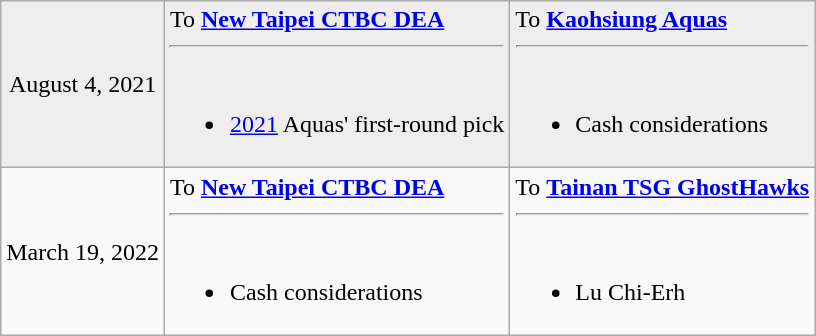<table class="wikitable" style="text-align:center">
<tr style="background:#eee">
<td>August 4, 2021</td>
<td align="left" valign="top">To <strong><a href='#'>New Taipei CTBC DEA</a></strong><hr><br><ul><li><a href='#'>2021</a> Aquas' first-round pick</li></ul></td>
<td align="left" valign="top">To <strong><a href='#'>Kaohsiung Aquas</a></strong><hr><br><ul><li>Cash considerations</li></ul></td>
</tr>
<tr>
<td>March 19, 2022</td>
<td align="left" valign="top">To <strong><a href='#'>New Taipei CTBC DEA</a></strong><hr><br><ul><li>Cash considerations</li></ul></td>
<td align="left" valign="top">To <strong><a href='#'>Tainan TSG GhostHawks</a></strong><hr><br><ul><li>Lu Chi-Erh</li></ul></td>
</tr>
</table>
